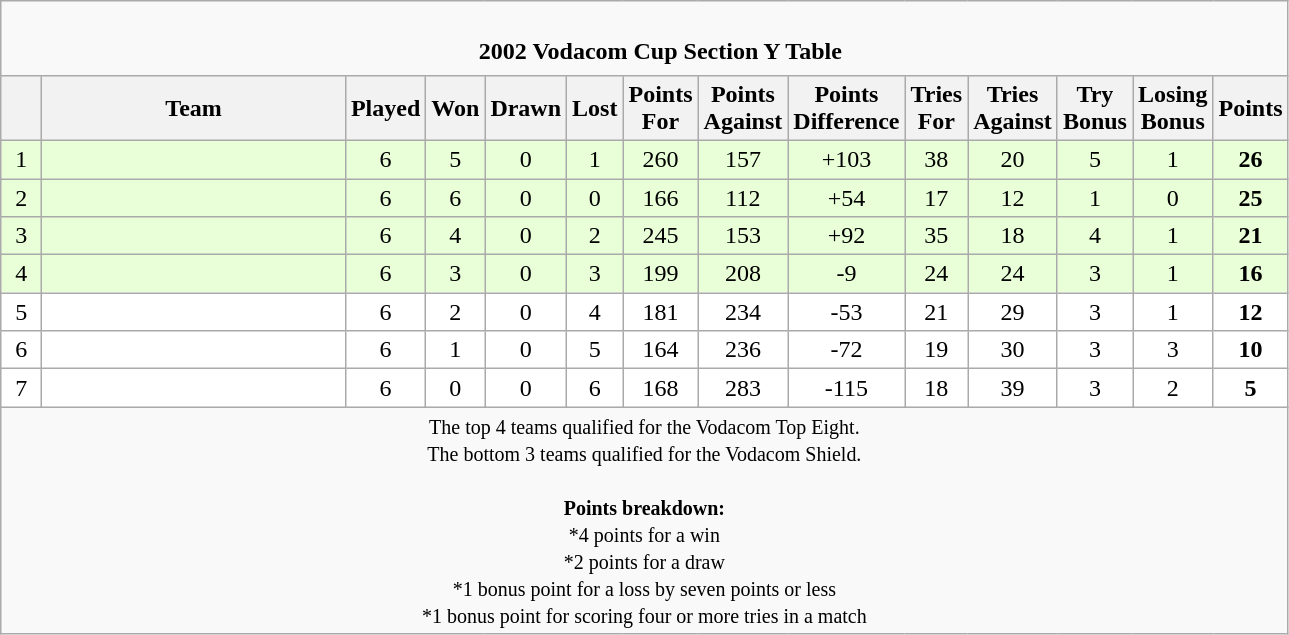<table class="wikitable" style="text-align: center;">
<tr>
<td colspan="14" cellpadding="0" cellspacing="0"><br><table border="0" width="100%" cellpadding="0" cellspacing="0">
<tr>
<td width=0% style="border:0px"></td>
<td style="border:0px"><strong>2002 Vodacom Cup Section Y Table</strong></td>
</tr>
</table>
</td>
</tr>
<tr>
<th bgcolor="#efefef" width="20"></th>
<th bgcolor="#efefef" width="195">Team</th>
<th bgcolor="#efefef" width="20">Played</th>
<th bgcolor="#efefef" width="20">Won</th>
<th bgcolor="#efefef" width="20">Drawn</th>
<th bgcolor="#efefef" width="20">Lost</th>
<th bgcolor="#efefef" width="20">Points For</th>
<th bgcolor="#efefef" width="20">Points Against</th>
<th bgcolor="#efefef" width="20">Points Difference</th>
<th bgcolor="#efefef" width="20">Tries For</th>
<th bgcolor="#efefef" width="20">Tries Against</th>
<th bgcolor="#efefef" width="20">Try Bonus</th>
<th bgcolor="#efefef" width="20">Losing Bonus</th>
<th bgcolor="#efefef" width="20">Points<br></th>
</tr>
<tr bgcolor=#E8FFD8 align=center>
<td>1</td>
<td align=left></td>
<td>6</td>
<td>5</td>
<td>0</td>
<td>1</td>
<td>260</td>
<td>157</td>
<td>+103</td>
<td>38</td>
<td>20</td>
<td>5</td>
<td>1</td>
<td><strong>26</strong></td>
</tr>
<tr bgcolor=#E8FFD8 align=center>
<td>2</td>
<td align=left></td>
<td>6</td>
<td>6</td>
<td>0</td>
<td>0</td>
<td>166</td>
<td>112</td>
<td>+54</td>
<td>17</td>
<td>12</td>
<td>1</td>
<td>0</td>
<td><strong>25</strong></td>
</tr>
<tr bgcolor=#E8FFD8 align=center>
<td>3</td>
<td align=left></td>
<td>6</td>
<td>4</td>
<td>0</td>
<td>2</td>
<td>245</td>
<td>153</td>
<td>+92</td>
<td>35</td>
<td>18</td>
<td>4</td>
<td>1</td>
<td><strong>21</strong></td>
</tr>
<tr bgcolor=#E8FFD8 align=center>
<td>4</td>
<td align=left></td>
<td>6</td>
<td>3</td>
<td>0</td>
<td>3</td>
<td>199</td>
<td>208</td>
<td>-9</td>
<td>24</td>
<td>24</td>
<td>3</td>
<td>1</td>
<td><strong>16</strong></td>
</tr>
<tr bgcolor=#ffffff align=center>
<td>5</td>
<td align=left></td>
<td>6</td>
<td>2</td>
<td>0</td>
<td>4</td>
<td>181</td>
<td>234</td>
<td>-53</td>
<td>21</td>
<td>29</td>
<td>3</td>
<td>1</td>
<td><strong>12</strong></td>
</tr>
<tr bgcolor=#ffffff align=center>
<td>6</td>
<td align=left></td>
<td>6</td>
<td>1</td>
<td>0</td>
<td>5</td>
<td>164</td>
<td>236</td>
<td>-72</td>
<td>19</td>
<td>30</td>
<td>3</td>
<td>3</td>
<td><strong>10</strong></td>
</tr>
<tr bgcolor=#ffffff align=center>
<td>7</td>
<td align=left></td>
<td>6</td>
<td>0</td>
<td>0</td>
<td>6</td>
<td>168</td>
<td>283</td>
<td>-115</td>
<td>18</td>
<td>39</td>
<td>3</td>
<td>2</td>
<td><strong>5</strong></td>
</tr>
<tr |align=left|>
<td colspan="14" style="border:0px"><small>The top 4 teams qualified for the Vodacom Top Eight.<br>The bottom 3 teams qualified for the Vodacom Shield.<br><br><strong>Points breakdown:</strong><br>*4 points for a win<br>*2 points for a draw<br>*1 bonus point for a loss by seven points or less<br>*1 bonus point for scoring four or more tries in a match</small></td>
</tr>
</table>
